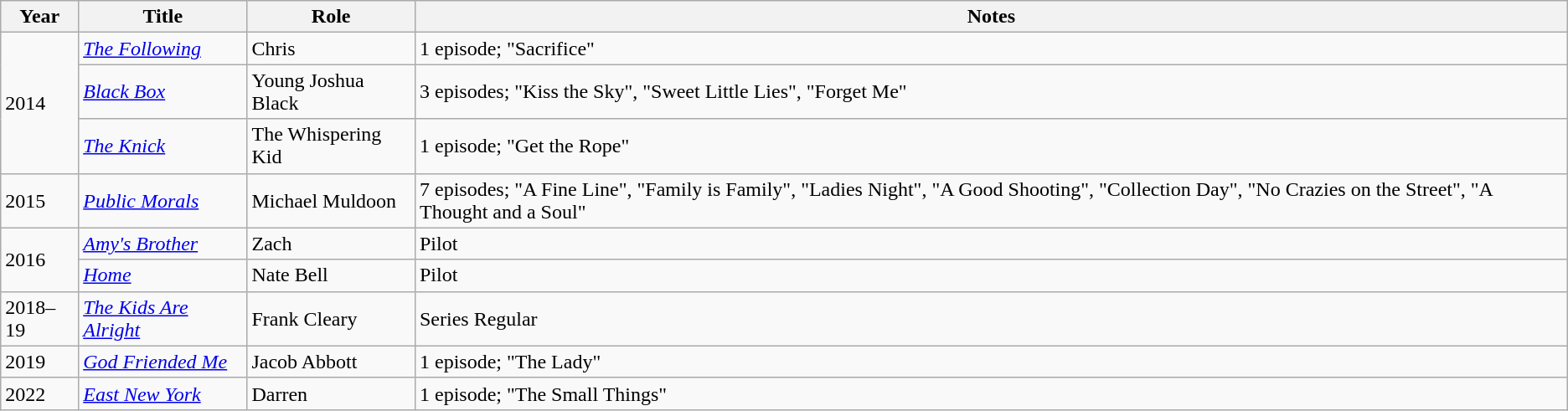<table class="wikitable sortable">
<tr>
<th>Year</th>
<th>Title</th>
<th>Role</th>
<th>Notes</th>
</tr>
<tr>
<td rowspan="3">2014</td>
<td><em><a href='#'>The Following</a></em></td>
<td>Chris</td>
<td>1 episode; "Sacrifice"</td>
</tr>
<tr>
<td><em><a href='#'>Black Box</a></em></td>
<td>Young Joshua Black</td>
<td>3 episodes; "Kiss the Sky", "Sweet Little Lies", "Forget Me"</td>
</tr>
<tr>
<td><em><a href='#'>The Knick</a></em></td>
<td>The Whispering Kid</td>
<td>1 episode; "Get the Rope"</td>
</tr>
<tr>
<td>2015</td>
<td><em><a href='#'>Public Morals</a></em></td>
<td>Michael Muldoon</td>
<td>7 episodes; "A Fine Line", "Family is Family", "Ladies Night", "A Good Shooting", "Collection Day", "No Crazies on the Street", "A Thought and a Soul"</td>
</tr>
<tr>
<td rowspan="2">2016</td>
<td><em><a href='#'>Amy's Brother</a></em></td>
<td>Zach</td>
<td>Pilot</td>
</tr>
<tr>
<td><em><a href='#'>Home</a></em></td>
<td>Nate Bell</td>
<td>Pilot</td>
</tr>
<tr>
<td>2018–19</td>
<td><em><a href='#'>The Kids Are Alright</a></em></td>
<td>Frank Cleary</td>
<td>Series Regular</td>
</tr>
<tr>
<td>2019</td>
<td><em><a href='#'>God Friended Me</a></em></td>
<td>Jacob Abbott</td>
<td>1 episode; "The Lady"</td>
</tr>
<tr>
<td>2022</td>
<td><em><a href='#'>East New York</a></em></td>
<td>Darren</td>
<td>1 episode; "The Small Things"</td>
</tr>
</table>
